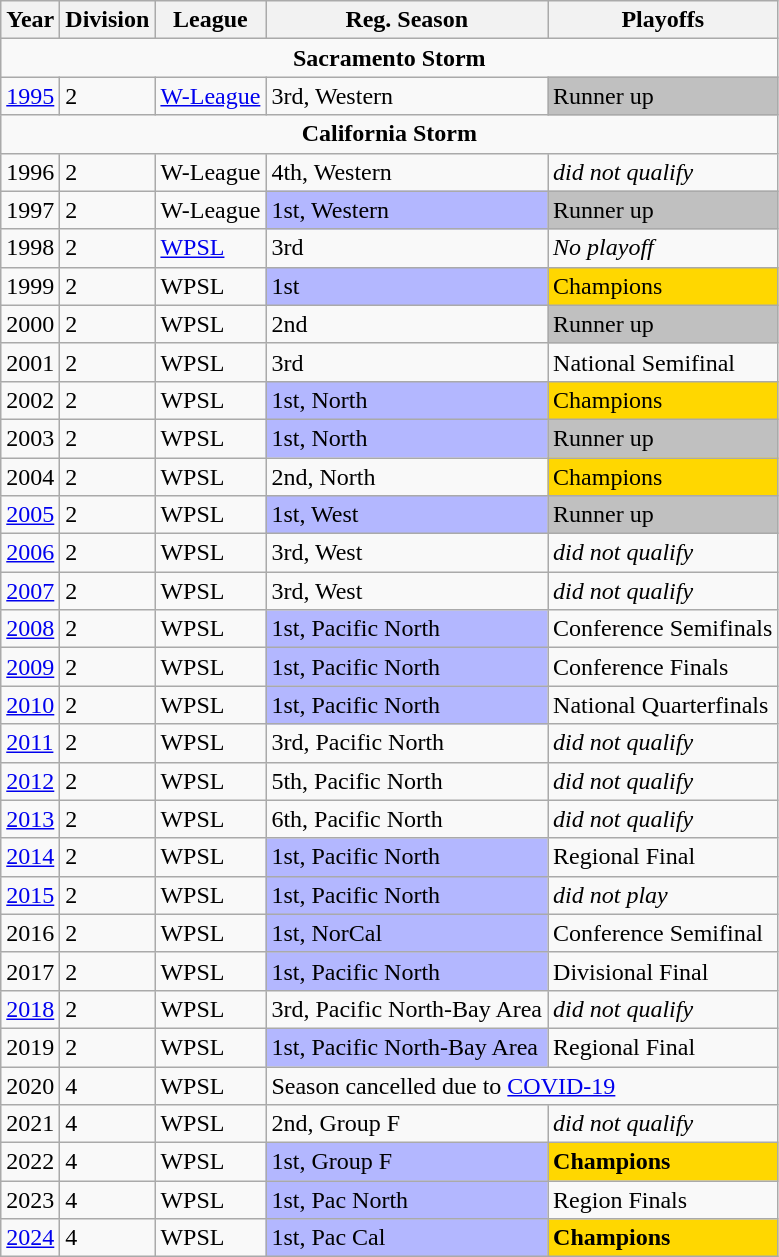<table class="wikitable">
<tr>
<th>Year</th>
<th>Division</th>
<th>League</th>
<th>Reg. Season</th>
<th>Playoffs</th>
</tr>
<tr>
<td colspan=5 align=center><strong>Sacramento Storm</strong></td>
</tr>
<tr>
<td><a href='#'>1995</a></td>
<td>2</td>
<td><a href='#'>W-League</a></td>
<td>3rd, Western</td>
<td bgcolor=silver>Runner up</td>
</tr>
<tr>
<td colspan=5 align=center><strong>California Storm</strong></td>
</tr>
<tr>
<td>1996</td>
<td>2</td>
<td>W-League</td>
<td>4th, Western</td>
<td><em>did not qualify</em></td>
</tr>
<tr>
<td>1997</td>
<td>2</td>
<td>W-League</td>
<td bgcolor="B3B7FF">1st, Western</td>
<td bgcolor=silver>Runner up</td>
</tr>
<tr>
<td>1998</td>
<td>2</td>
<td><a href='#'>WPSL</a></td>
<td>3rd</td>
<td><em>No playoff</em></td>
</tr>
<tr>
<td>1999</td>
<td>2</td>
<td>WPSL</td>
<td bgcolor="B3B7FF">1st</td>
<td bgcolor=gold>Champions</td>
</tr>
<tr>
<td>2000</td>
<td>2</td>
<td>WPSL</td>
<td>2nd</td>
<td bgcolor=silver>Runner up</td>
</tr>
<tr>
<td>2001</td>
<td>2</td>
<td>WPSL</td>
<td>3rd</td>
<td>National Semifinal</td>
</tr>
<tr>
<td>2002</td>
<td>2</td>
<td>WPSL</td>
<td bgcolor="B3B7FF">1st, North</td>
<td bgcolor=gold>Champions</td>
</tr>
<tr>
<td>2003</td>
<td>2</td>
<td>WPSL</td>
<td bgcolor="B3B7FF">1st, North</td>
<td bgcolor=silver>Runner up</td>
</tr>
<tr>
<td>2004</td>
<td>2</td>
<td>WPSL</td>
<td>2nd, North</td>
<td bgcolor=gold>Champions</td>
</tr>
<tr>
<td><a href='#'>2005</a></td>
<td>2</td>
<td>WPSL</td>
<td bgcolor="B3B7FF">1st, West</td>
<td bgcolor=silver>Runner up</td>
</tr>
<tr>
<td><a href='#'>2006</a></td>
<td>2</td>
<td>WPSL</td>
<td>3rd, West</td>
<td><em>did not qualify</em></td>
</tr>
<tr>
<td><a href='#'>2007</a></td>
<td>2</td>
<td>WPSL</td>
<td>3rd, West</td>
<td><em>did not qualify</em></td>
</tr>
<tr>
<td><a href='#'>2008</a></td>
<td>2</td>
<td>WPSL</td>
<td bgcolor="B3B7FF">1st, Pacific North</td>
<td>Conference Semifinals</td>
</tr>
<tr>
<td><a href='#'>2009</a></td>
<td>2</td>
<td>WPSL</td>
<td bgcolor="B3B7FF">1st, Pacific North</td>
<td>Conference Finals</td>
</tr>
<tr>
<td><a href='#'>2010</a></td>
<td>2</td>
<td>WPSL</td>
<td bgcolor="B3B7FF">1st, Pacific North</td>
<td>National Quarterfinals</td>
</tr>
<tr>
<td><a href='#'>2011</a></td>
<td>2</td>
<td>WPSL</td>
<td>3rd, Pacific North</td>
<td><em>did not qualify</em></td>
</tr>
<tr>
<td><a href='#'>2012</a></td>
<td>2</td>
<td>WPSL</td>
<td>5th, Pacific North</td>
<td><em>did not qualify</em></td>
</tr>
<tr>
<td><a href='#'>2013</a></td>
<td>2</td>
<td>WPSL</td>
<td>6th, Pacific North</td>
<td><em>did not qualify</em></td>
</tr>
<tr>
<td><a href='#'>2014</a></td>
<td>2</td>
<td>WPSL</td>
<td bgcolor="B3B7FF">1st, Pacific North</td>
<td>Regional Final</td>
</tr>
<tr>
<td><a href='#'>2015</a></td>
<td>2</td>
<td>WPSL</td>
<td bgcolor="B3B7FF">1st, Pacific North</td>
<td><em>did not play</em></td>
</tr>
<tr>
<td>2016</td>
<td>2</td>
<td>WPSL</td>
<td bgcolor="B3B7FF">1st, NorCal</td>
<td>Conference Semifinal</td>
</tr>
<tr>
<td>2017</td>
<td>2</td>
<td>WPSL</td>
<td bgcolor="B3B7FF">1st, Pacific North</td>
<td>Divisional Final</td>
</tr>
<tr>
<td><a href='#'>2018</a></td>
<td>2</td>
<td>WPSL</td>
<td>3rd, Pacific North-Bay Area</td>
<td><em>did not qualify</em></td>
</tr>
<tr>
<td>2019</td>
<td>2</td>
<td>WPSL</td>
<td bgcolor="B3B7FF">1st, Pacific North-Bay Area</td>
<td>Regional Final</td>
</tr>
<tr>
<td>2020</td>
<td>4</td>
<td>WPSL</td>
<td colspan=2>Season cancelled due to <a href='#'>COVID-19</a></td>
</tr>
<tr>
<td>2021</td>
<td>4</td>
<td>WPSL</td>
<td>2nd, Group F</td>
<td><em>did not qualify</em></td>
</tr>
<tr>
<td>2022</td>
<td>4</td>
<td>WPSL</td>
<td bgcolor="B3B7FF">1st, Group F</td>
<td bgcolor=gold><strong>Champions</strong></td>
</tr>
<tr>
<td>2023</td>
<td>4</td>
<td>WPSL</td>
<td bgcolor="B3B7FF">1st, Pac North</td>
<td>Region Finals</td>
</tr>
<tr>
<td><a href='#'>2024</a></td>
<td>4</td>
<td>WPSL</td>
<td bgcolor="B3B7FF">1st, Pac Cal</td>
<td bgcolor=gold><strong>Champions</strong></td>
</tr>
</table>
